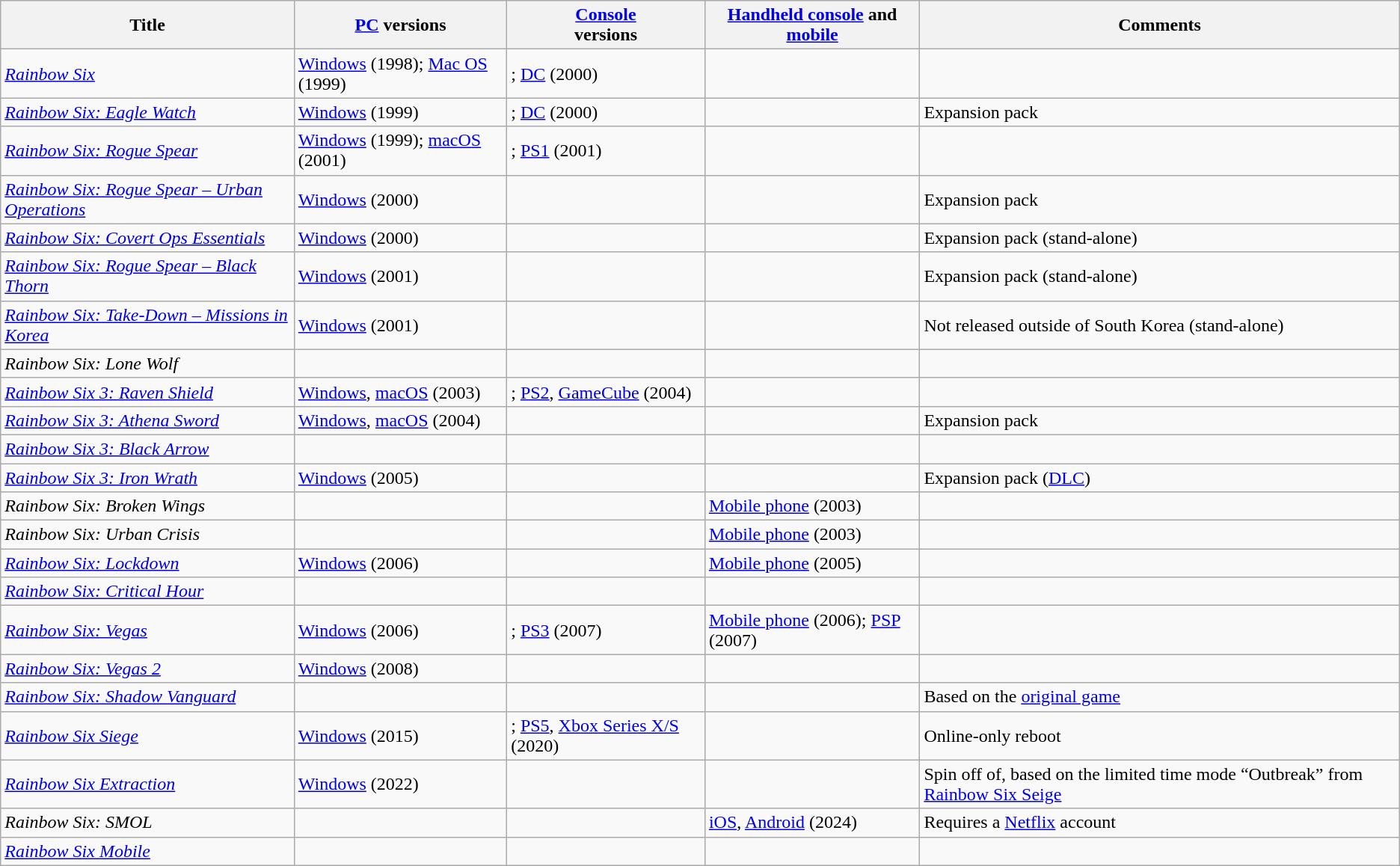<table class="wikitable sortable">
<tr>
<th>Title</th>
<th><a href='#'>PC</a> versions</th>
<th><a href='#'>Console</a><br>versions</th>
<th><a href='#'>Handheld console</a> and <a href='#'>mobile</a></th>
<th class="unsortable">Comments</th>
</tr>
<tr>
<td><em><a href='#'>Rainbow Six</a></em></td>
<td><a href='#'>Windows</a> (1998); <a href='#'>Mac OS</a> (1999)</td>
<td>; <a href='#'>DC</a> (2000)</td>
<td></td>
<td></td>
</tr>
<tr>
<td><em><a href='#'>Rainbow Six: Eagle Watch</a></em></td>
<td><a href='#'>Windows</a> (1999)</td>
<td>; <a href='#'>DC</a> (2000)</td>
<td></td>
<td>Expansion pack</td>
</tr>
<tr>
<td><em><a href='#'>Rainbow Six: Rogue Spear</a></em></td>
<td><a href='#'>Windows</a> (1999); <a href='#'>macOS</a> (2001)</td>
<td>; <a href='#'>PS1</a> (2001)</td>
<td></td>
<td></td>
</tr>
<tr>
<td><em><a href='#'>Rainbow Six: Rogue Spear – Urban Operations</a></em></td>
<td><a href='#'>Windows</a> (2000)</td>
<td></td>
<td></td>
<td>Expansion pack</td>
</tr>
<tr>
<td><em><a href='#'>Rainbow Six: Covert Ops Essentials</a></em></td>
<td><a href='#'>Windows</a> (2000)</td>
<td></td>
<td></td>
<td>Expansion pack (stand-alone)</td>
</tr>
<tr>
<td><em><a href='#'>Rainbow Six: Rogue Spear – Black Thorn</a></em></td>
<td><a href='#'>Windows</a> (2001)</td>
<td></td>
<td></td>
<td>Expansion pack (stand-alone)</td>
</tr>
<tr>
<td><em><a href='#'>Rainbow Six: Take-Down – Missions in Korea</a></em></td>
<td><a href='#'>Windows</a> (2001)</td>
<td></td>
<td></td>
<td>Not released outside of South Korea (stand-alone)</td>
</tr>
<tr>
<td><em>Rainbow Six: Lone Wolf</em></td>
<td></td>
<td></td>
<td></td>
<td></td>
</tr>
<tr>
<td><em><a href='#'>Rainbow Six 3: Raven Shield</a></em></td>
<td><a href='#'>Windows</a>, <a href='#'>macOS</a> (2003)</td>
<td>; <a href='#'>PS2</a>, <a href='#'>GameCube</a> (2004)</td>
<td></td>
<td></td>
</tr>
<tr>
<td><em><a href='#'>Rainbow Six 3: Athena Sword</a></em></td>
<td><a href='#'>Windows</a>, <a href='#'>macOS</a> (2004)</td>
<td></td>
<td></td>
<td>Expansion pack</td>
</tr>
<tr>
<td><em><a href='#'>Rainbow Six 3: Black Arrow</a></em></td>
<td></td>
<td></td>
<td></td>
<td></td>
</tr>
<tr>
<td><em><a href='#'>Rainbow Six 3: Iron Wrath</a></em></td>
<td><a href='#'>Windows</a> (2005)</td>
<td></td>
<td></td>
<td>Expansion pack (<a href='#'>DLC</a>)</td>
</tr>
<tr>
<td><em>Rainbow Six: Broken Wings</em></td>
<td></td>
<td></td>
<td><a href='#'>Mobile phone</a> (2003)</td>
<td></td>
</tr>
<tr>
<td><em>Rainbow Six: Urban Crisis</em></td>
<td></td>
<td></td>
<td><a href='#'>Mobile phone</a> (2003)</td>
<td></td>
</tr>
<tr>
<td><em><a href='#'>Rainbow Six: Lockdown</a></em></td>
<td><a href='#'>Windows</a> (2006)</td>
<td></td>
<td><a href='#'>Mobile phone</a> (2005)</td>
<td></td>
</tr>
<tr>
<td><em><a href='#'>Rainbow Six: Critical Hour</a></em></td>
<td></td>
<td></td>
<td></td>
<td></td>
</tr>
<tr>
<td><em><a href='#'>Rainbow Six: Vegas</a></em></td>
<td><a href='#'>Windows</a> (2006)</td>
<td>; <a href='#'>PS3</a> (2007)</td>
<td><a href='#'>Mobile phone</a> (2006); <a href='#'>PSP</a> (2007)</td>
<td></td>
</tr>
<tr>
<td><em><a href='#'>Rainbow Six: Vegas 2</a></em></td>
<td><a href='#'>Windows</a> (2008)</td>
<td></td>
<td></td>
<td></td>
</tr>
<tr>
<td><em><a href='#'>Rainbow Six: Shadow Vanguard</a></em></td>
<td></td>
<td></td>
<td></td>
<td>Based on the <a href='#'>original game</a></td>
</tr>
<tr>
<td><em><a href='#'>Rainbow Six Siege</a></em></td>
<td><a href='#'>Windows</a> (2015)</td>
<td>; <a href='#'>PS5</a>, <a href='#'>Xbox Series X/S</a> (2020)</td>
<td></td>
<td>Online-only reboot</td>
</tr>
<tr>
<td><em><a href='#'>Rainbow Six Extraction</a></em></td>
<td><a href='#'>Windows</a> (2022)</td>
<td></td>
<td></td>
<td>Spin off of, based on the limited time mode “Outbreak” from <a href='#'>Rainbow Six Seige</a></td>
</tr>
<tr>
<td><em>Rainbow Six: SMOL</em></td>
<td></td>
<td></td>
<td><a href='#'>iOS</a>, <a href='#'>Android</a> (2024)</td>
<td>Requires a <a href='#'>Netflix</a> account</td>
</tr>
<tr>
<td><em><a href='#'>Rainbow Six Mobile</a></em></td>
<td></td>
<td></td>
<td></td>
<td></td>
</tr>
</table>
